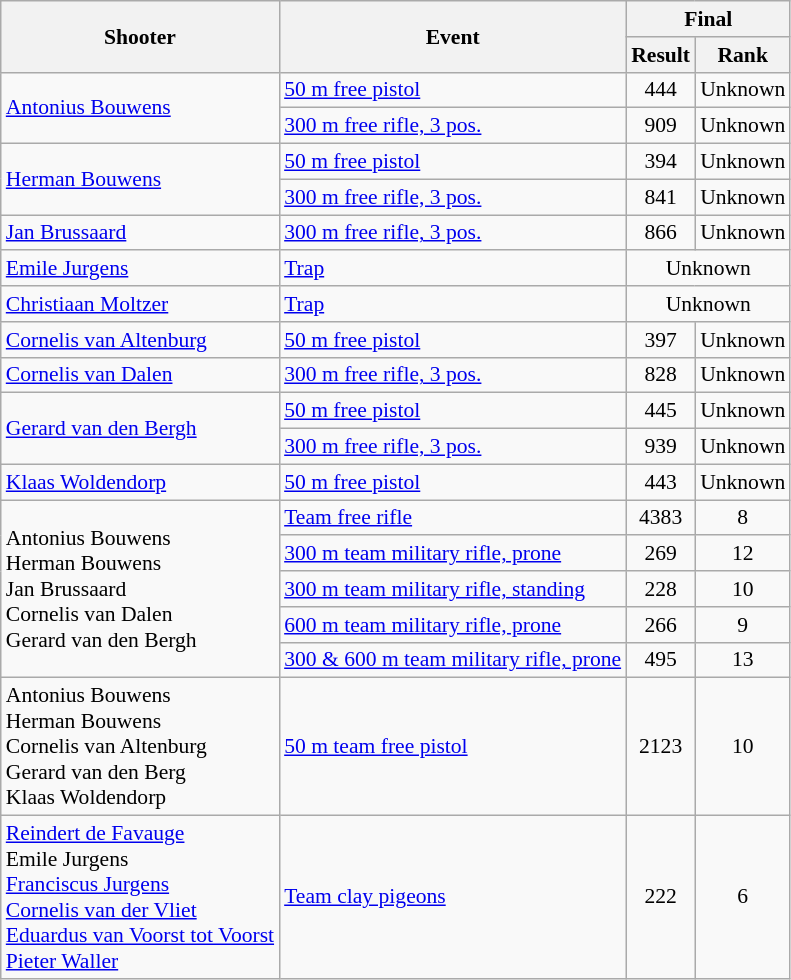<table class=wikitable style="font-size:90%">
<tr>
<th rowspan=2>Shooter</th>
<th rowspan=2>Event</th>
<th colspan=2>Final</th>
</tr>
<tr>
<th>Result</th>
<th>Rank</th>
</tr>
<tr>
<td rowspan=2><a href='#'>Antonius Bouwens</a></td>
<td><a href='#'>50 m free pistol</a></td>
<td align=center>444</td>
<td align=center>Unknown</td>
</tr>
<tr>
<td><a href='#'>300 m free rifle, 3 pos.</a></td>
<td align=center>909</td>
<td align=center>Unknown</td>
</tr>
<tr>
<td rowspan=2><a href='#'>Herman Bouwens</a></td>
<td><a href='#'>50 m free pistol</a></td>
<td align=center>394</td>
<td align=center>Unknown</td>
</tr>
<tr>
<td><a href='#'>300 m free rifle, 3 pos.</a></td>
<td align=center>841</td>
<td align=center>Unknown</td>
</tr>
<tr>
<td><a href='#'>Jan Brussaard</a></td>
<td><a href='#'>300 m free rifle, 3 pos.</a></td>
<td align=center>866</td>
<td align=center>Unknown</td>
</tr>
<tr>
<td><a href='#'>Emile Jurgens</a></td>
<td><a href='#'>Trap</a></td>
<td align=center colspan=2>Unknown</td>
</tr>
<tr>
<td><a href='#'>Christiaan Moltzer</a></td>
<td><a href='#'>Trap</a></td>
<td align=center colspan=2>Unknown</td>
</tr>
<tr>
<td><a href='#'>Cornelis van Altenburg</a></td>
<td><a href='#'>50 m free pistol</a></td>
<td align=center>397</td>
<td align=center>Unknown</td>
</tr>
<tr>
<td><a href='#'>Cornelis van Dalen</a></td>
<td><a href='#'>300 m free rifle, 3 pos.</a></td>
<td align=center>828</td>
<td align=center>Unknown</td>
</tr>
<tr>
<td rowspan=2><a href='#'>Gerard van den Bergh</a></td>
<td><a href='#'>50 m free pistol</a></td>
<td align=center>445</td>
<td align=center>Unknown</td>
</tr>
<tr>
<td><a href='#'>300 m free rifle, 3 pos.</a></td>
<td align=center>939</td>
<td align=center>Unknown</td>
</tr>
<tr>
<td><a href='#'>Klaas Woldendorp</a></td>
<td><a href='#'>50 m free pistol</a></td>
<td align=center>443</td>
<td align=center>Unknown</td>
</tr>
<tr>
<td rowspan=5>Antonius Bouwens <br> Herman Bouwens <br> Jan Brussaard <br> Cornelis van Dalen <br> Gerard van den Bergh</td>
<td><a href='#'>Team free rifle</a></td>
<td align=center>4383</td>
<td align=center>8</td>
</tr>
<tr>
<td><a href='#'>300 m team military rifle, prone</a></td>
<td align=center>269</td>
<td align=center>12</td>
</tr>
<tr>
<td><a href='#'>300 m team military rifle, standing</a></td>
<td align=center>228</td>
<td align=center>10</td>
</tr>
<tr>
<td><a href='#'>600 m team military rifle, prone</a></td>
<td align=center>266</td>
<td align=center>9</td>
</tr>
<tr>
<td><a href='#'>300 & 600 m team military rifle, prone</a></td>
<td align=center>495</td>
<td align=center>13</td>
</tr>
<tr>
<td>Antonius Bouwens <br> Herman Bouwens <br> Cornelis van Altenburg <br> Gerard van den Berg <br> Klaas Woldendorp</td>
<td><a href='#'>50 m team free pistol</a></td>
<td align=center>2123</td>
<td align=center>10</td>
</tr>
<tr>
<td><a href='#'>Reindert de Favauge</a> <br> Emile Jurgens <br> <a href='#'>Franciscus Jurgens</a> <br> <a href='#'>Cornelis van der Vliet</a> <br> <a href='#'>Eduardus van Voorst tot Voorst</a> <br> <a href='#'>Pieter Waller</a></td>
<td><a href='#'>Team clay pigeons</a></td>
<td align=center>222</td>
<td align=center>6</td>
</tr>
</table>
